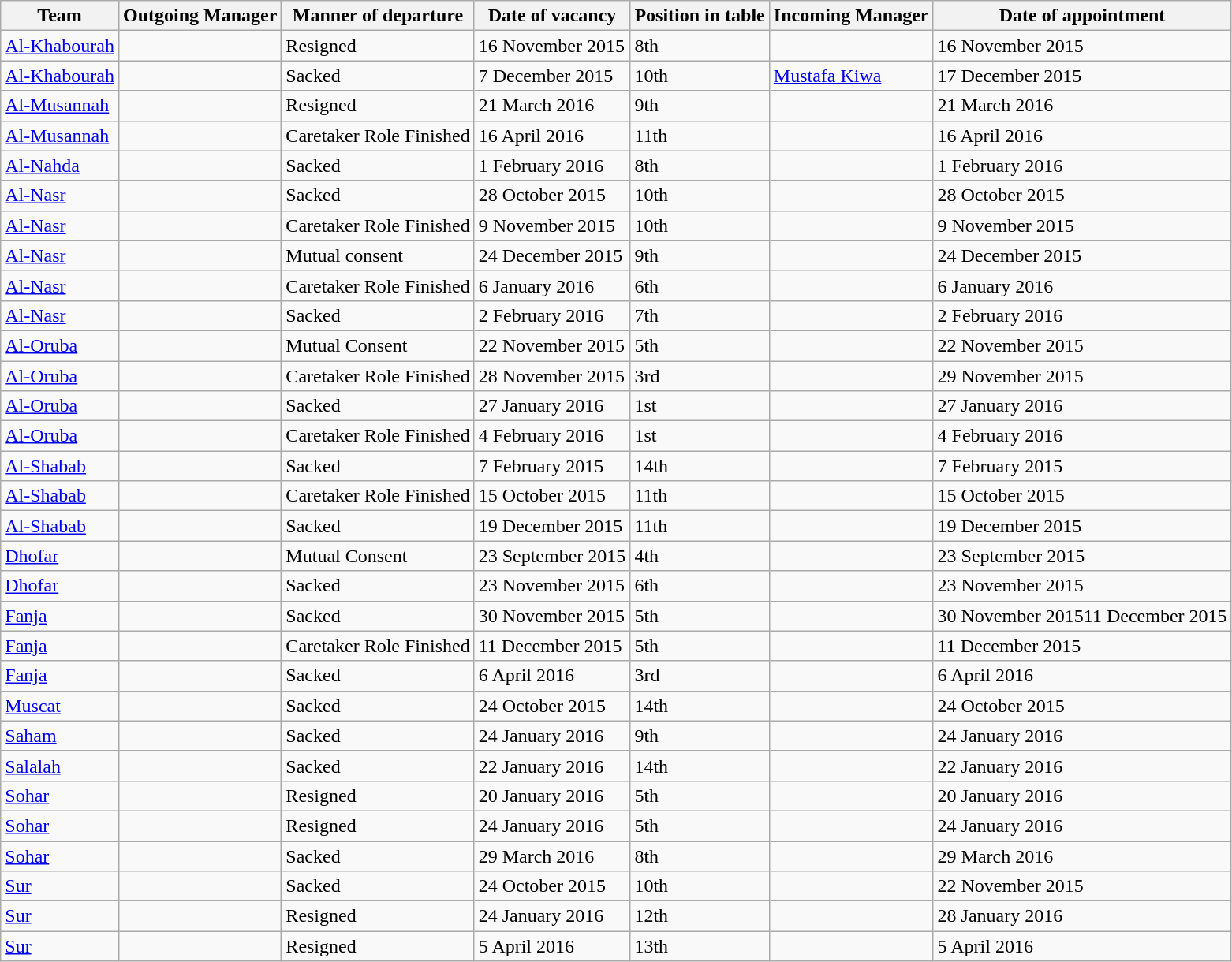<table class="wikitable sortable">
<tr>
<th>Team</th>
<th>Outgoing Manager</th>
<th>Manner of departure</th>
<th>Date of vacancy</th>
<th>Position in table</th>
<th>Incoming Manager</th>
<th>Date of appointment</th>
</tr>
<tr>
<td><a href='#'>Al-Khabourah</a></td>
<td> </td>
<td>Resigned</td>
<td>16 November 2015</td>
<td>8th</td>
<td> </td>
<td>16 November 2015</td>
</tr>
<tr>
<td><a href='#'>Al-Khabourah</a></td>
<td> </td>
<td>Sacked</td>
<td>7 December 2015</td>
<td>10th</td>
<td> <a href='#'>Mustafa Kiwa</a></td>
<td>17 December 2015</td>
</tr>
<tr>
<td><a href='#'>Al-Musannah</a></td>
<td> </td>
<td>Resigned</td>
<td>21 March 2016</td>
<td>9th</td>
<td> </td>
<td>21 March 2016</td>
</tr>
<tr>
<td><a href='#'>Al-Musannah</a></td>
<td> </td>
<td>Caretaker Role Finished</td>
<td>16 April 2016</td>
<td>11th</td>
<td> </td>
<td>16 April 2016</td>
</tr>
<tr>
<td><a href='#'>Al-Nahda</a></td>
<td> </td>
<td>Sacked</td>
<td>1 February 2016</td>
<td>8th</td>
<td> </td>
<td>1 February 2016</td>
</tr>
<tr>
<td><a href='#'>Al-Nasr</a></td>
<td> </td>
<td>Sacked</td>
<td>28 October 2015</td>
<td>10th</td>
<td> </td>
<td>28 October 2015</td>
</tr>
<tr>
<td><a href='#'>Al-Nasr</a></td>
<td> </td>
<td>Caretaker Role Finished</td>
<td>9 November 2015</td>
<td>10th</td>
<td> </td>
<td>9 November 2015</td>
</tr>
<tr>
<td><a href='#'>Al-Nasr</a></td>
<td> </td>
<td>Mutual consent</td>
<td>24 December 2015</td>
<td>9th</td>
<td> </td>
<td>24 December 2015</td>
</tr>
<tr>
<td><a href='#'>Al-Nasr</a></td>
<td> </td>
<td>Caretaker Role Finished</td>
<td>6 January 2016</td>
<td>6th</td>
<td> </td>
<td>6 January 2016</td>
</tr>
<tr>
<td><a href='#'>Al-Nasr</a></td>
<td> </td>
<td>Sacked</td>
<td>2 February 2016</td>
<td>7th</td>
<td> </td>
<td>2 February 2016</td>
</tr>
<tr>
<td><a href='#'>Al-Oruba</a></td>
<td> </td>
<td>Mutual Consent</td>
<td>22 November 2015</td>
<td>5th</td>
<td> </td>
<td>22 November 2015</td>
</tr>
<tr>
<td><a href='#'>Al-Oruba</a></td>
<td> </td>
<td>Caretaker Role Finished</td>
<td>28 November 2015</td>
<td>3rd</td>
<td> </td>
<td>29 November 2015</td>
</tr>
<tr>
<td><a href='#'>Al-Oruba</a></td>
<td> </td>
<td>Sacked</td>
<td>27 January 2016</td>
<td>1st</td>
<td> </td>
<td>27 January 2016</td>
</tr>
<tr>
<td><a href='#'>Al-Oruba</a></td>
<td> </td>
<td>Caretaker Role Finished</td>
<td>4 February 2016</td>
<td>1st</td>
<td> </td>
<td>4 February 2016</td>
</tr>
<tr>
<td><a href='#'>Al-Shabab</a></td>
<td> </td>
<td>Sacked</td>
<td>7 February 2015</td>
<td>14th</td>
<td> </td>
<td>7 February 2015</td>
</tr>
<tr>
<td><a href='#'>Al-Shabab</a></td>
<td> </td>
<td>Caretaker Role Finished</td>
<td>15 October 2015</td>
<td>11th</td>
<td> </td>
<td>15 October 2015</td>
</tr>
<tr>
<td><a href='#'>Al-Shabab</a></td>
<td> </td>
<td>Sacked</td>
<td>19 December 2015</td>
<td>11th</td>
<td> </td>
<td>19 December 2015</td>
</tr>
<tr>
<td><a href='#'>Dhofar</a></td>
<td> </td>
<td>Mutual Consent</td>
<td>23 September 2015</td>
<td>4th</td>
<td> </td>
<td>23 September 2015</td>
</tr>
<tr>
<td><a href='#'>Dhofar</a></td>
<td> </td>
<td>Sacked</td>
<td>23 November 2015</td>
<td>6th</td>
<td> </td>
<td>23 November 2015</td>
</tr>
<tr>
<td><a href='#'>Fanja</a></td>
<td> </td>
<td>Sacked</td>
<td>30 November 2015</td>
<td>5th</td>
<td> </td>
<td>30 November 201511 December 2015</td>
</tr>
<tr>
<td><a href='#'>Fanja</a></td>
<td> </td>
<td>Caretaker Role Finished</td>
<td>11 December 2015</td>
<td>5th</td>
<td> </td>
<td>11 December 2015</td>
</tr>
<tr>
<td><a href='#'>Fanja</a></td>
<td> </td>
<td>Sacked</td>
<td>6 April 2016</td>
<td>3rd</td>
<td> </td>
<td>6 April 2016</td>
</tr>
<tr>
<td><a href='#'>Muscat</a></td>
<td> </td>
<td>Sacked</td>
<td>24 October 2015</td>
<td>14th</td>
<td> </td>
<td>24 October 2015</td>
</tr>
<tr>
<td><a href='#'>Saham</a></td>
<td> </td>
<td>Sacked</td>
<td>24 January 2016</td>
<td>9th</td>
<td> </td>
<td>24 January 2016</td>
</tr>
<tr>
<td><a href='#'>Salalah</a></td>
<td> </td>
<td>Sacked</td>
<td>22 January 2016</td>
<td>14th</td>
<td> </td>
<td>22 January 2016</td>
</tr>
<tr>
<td><a href='#'>Sohar</a></td>
<td> </td>
<td>Resigned</td>
<td>20 January 2016</td>
<td>5th</td>
<td> </td>
<td>20 January 2016</td>
</tr>
<tr>
<td><a href='#'>Sohar</a></td>
<td> </td>
<td>Resigned</td>
<td>24 January 2016</td>
<td>5th</td>
<td> </td>
<td>24 January 2016</td>
</tr>
<tr>
<td><a href='#'>Sohar</a></td>
<td> </td>
<td>Sacked</td>
<td>29 March 2016</td>
<td>8th</td>
<td> </td>
<td>29 March 2016</td>
</tr>
<tr>
<td><a href='#'>Sur</a></td>
<td> </td>
<td>Sacked</td>
<td>24 October 2015</td>
<td>10th</td>
<td> </td>
<td>22 November 2015</td>
</tr>
<tr>
<td><a href='#'>Sur</a></td>
<td> </td>
<td>Resigned</td>
<td>24 January 2016</td>
<td>12th</td>
<td> </td>
<td>28 January 2016</td>
</tr>
<tr>
<td><a href='#'>Sur</a></td>
<td> </td>
<td>Resigned</td>
<td>5 April 2016</td>
<td>13th</td>
<td> </td>
<td>5 April 2016</td>
</tr>
</table>
